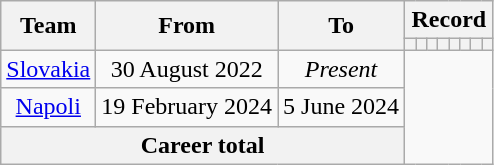<table class="wikitable" style="text-align: center">
<tr>
<th rowspan=2>Team</th>
<th rowspan=2>From</th>
<th rowspan=2>To</th>
<th colspan=8>Record</th>
</tr>
<tr>
<th></th>
<th></th>
<th></th>
<th></th>
<th></th>
<th></th>
<th></th>
<th></th>
</tr>
<tr>
<td><a href='#'>Slovakia</a></td>
<td>30 August 2022</td>
<td><em>Present</em><br></td>
</tr>
<tr>
<td><a href='#'>Napoli</a></td>
<td>19 February 2024</td>
<td>5 June 2024<br></td>
</tr>
<tr>
<th colspan=3>Career total<br></th>
</tr>
</table>
